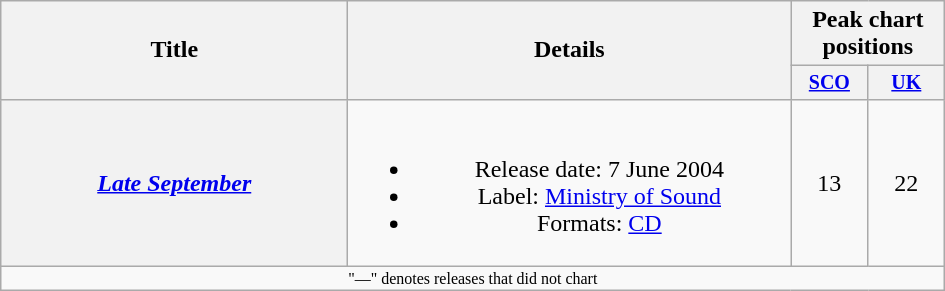<table class="wikitable plainrowheaders" style="text-align:center;">
<tr>
<th rowspan="2" style="width:14em;">Title</th>
<th rowspan="2" style="width:18em;">Details</th>
<th colspan="2">Peak chart positions</th>
</tr>
<tr style="font-size:smaller;">
<th style="width:45px;"><a href='#'>SCO</a><br></th>
<th style="width:45px;"><a href='#'>UK</a><br></th>
</tr>
<tr>
<th scope="row"><em><a href='#'>Late September</a></em></th>
<td><br><ul><li>Release date: 7 June 2004</li><li>Label: <a href='#'>Ministry of Sound</a></li><li>Formats: <a href='#'>CD</a></li></ul></td>
<td>13</td>
<td>22</td>
</tr>
<tr>
<td colspan="15" style="font-size:8pt">"—" denotes releases that did not chart</td>
</tr>
</table>
